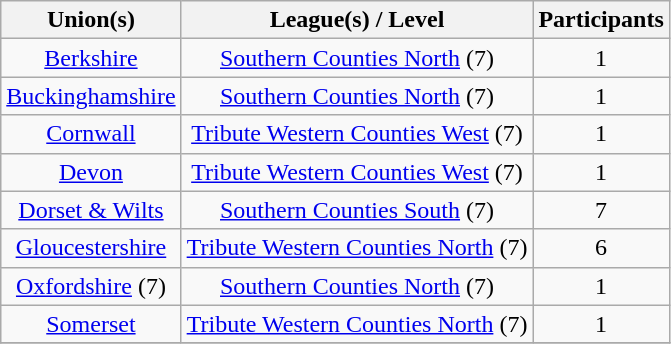<table class="wikitable" style="text-align: center">
<tr>
<th>Union(s)</th>
<th>League(s) / Level</th>
<th>Participants</th>
</tr>
<tr>
<td><a href='#'>Berkshire</a></td>
<td><a href='#'>Southern Counties North</a> (7)</td>
<td>1</td>
</tr>
<tr>
<td><a href='#'>Buckinghamshire</a></td>
<td><a href='#'>Southern Counties North</a> (7)</td>
<td>1</td>
</tr>
<tr>
<td><a href='#'>Cornwall</a></td>
<td><a href='#'>Tribute Western Counties West</a> (7)</td>
<td>1</td>
</tr>
<tr>
<td><a href='#'>Devon</a></td>
<td><a href='#'>Tribute Western Counties West</a> (7)</td>
<td>1</td>
</tr>
<tr>
<td><a href='#'>Dorset & Wilts</a></td>
<td><a href='#'>Southern Counties South</a> (7)</td>
<td>7</td>
</tr>
<tr>
<td><a href='#'>Gloucestershire</a></td>
<td><a href='#'>Tribute Western Counties North</a> (7)</td>
<td>6</td>
</tr>
<tr>
<td><a href='#'>Oxfordshire</a> (7)</td>
<td><a href='#'>Southern Counties North</a> (7)</td>
<td>1</td>
</tr>
<tr>
<td><a href='#'>Somerset</a></td>
<td><a href='#'>Tribute Western Counties North</a> (7)</td>
<td>1</td>
</tr>
<tr>
</tr>
</table>
